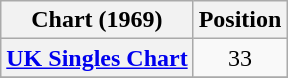<table class="wikitable sortable plainrowheaders">
<tr>
<th scope="col">Chart (1969)</th>
<th scope="col">Position</th>
</tr>
<tr>
<th scope="row"><a href='#'>UK Singles Chart</a></th>
<td style="text-align:center;">33</td>
</tr>
<tr>
</tr>
</table>
